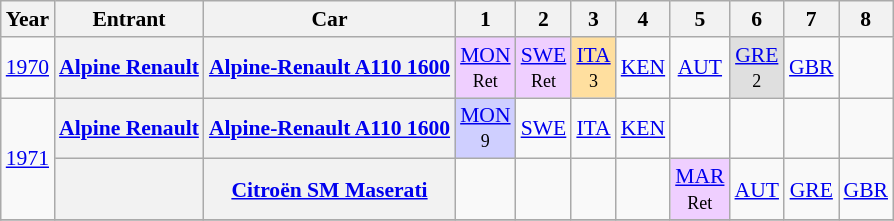<table class="wikitable" style="text-align:center; font-size:90%;">
<tr>
<th>Year</th>
<th>Entrant</th>
<th>Car</th>
<th>1</th>
<th>2</th>
<th>3</th>
<th>4</th>
<th>5</th>
<th>6</th>
<th>7</th>
<th>8</th>
</tr>
<tr>
<td><a href='#'>1970</a></td>
<th><a href='#'>Alpine Renault</a></th>
<th><a href='#'>Alpine-Renault A110 1600</a></th>
<td style="background:#EFCFFF;"><a href='#'>MON</a><br><small>Ret</small></td>
<td style="background:#EFCFFF;"><a href='#'>SWE</a><br><small>Ret</small></td>
<td style="background:#FFDF9F;"><a href='#'>ITA</a><br><small>3</small></td>
<td><a href='#'>KEN</a></td>
<td><a href='#'>AUT</a></td>
<td style="background:#DFDFDF;"><a href='#'>GRE</a><br><small>2</small></td>
<td><a href='#'>GBR</a></td>
<td></td>
</tr>
<tr>
<td rowspan="2"><a href='#'>1971</a></td>
<th><a href='#'>Alpine Renault</a></th>
<th><a href='#'>Alpine-Renault A110 1600</a></th>
<td style="background:#CFCFFF;"><a href='#'>MON</a><br><small>9</small></td>
<td><a href='#'>SWE</a></td>
<td><a href='#'>ITA</a></td>
<td><a href='#'>KEN</a></td>
<td></td>
<td></td>
<td></td>
<td></td>
</tr>
<tr>
<th></th>
<th><a href='#'>Citroën SM Maserati</a></th>
<td></td>
<td></td>
<td></td>
<td></td>
<td style="background:#EFCFFF;"><a href='#'>MAR</a><br><small>Ret</small></td>
<td><a href='#'>AUT</a></td>
<td><a href='#'>GRE</a></td>
<td><a href='#'>GBR</a></td>
</tr>
<tr>
</tr>
</table>
